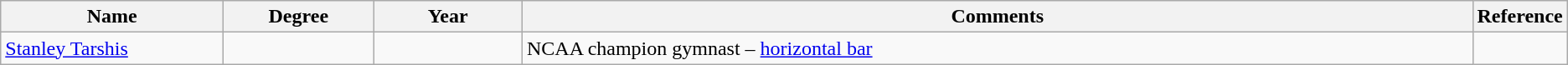<table class="wikitable sortable">
<tr>
<th style="width:15%;">Name</th>
<th style="width:10%;">Degree</th>
<th style="width:10%;">Year</th>
<th style="width:65%;">Comments</th>
<th style="width:5%;">Reference</th>
</tr>
<tr>
<td><a href='#'>Stanley Tarshis</a></td>
<td></td>
<td></td>
<td>NCAA champion gymnast – <a href='#'>horizontal bar</a></td>
<td></td>
</tr>
</table>
